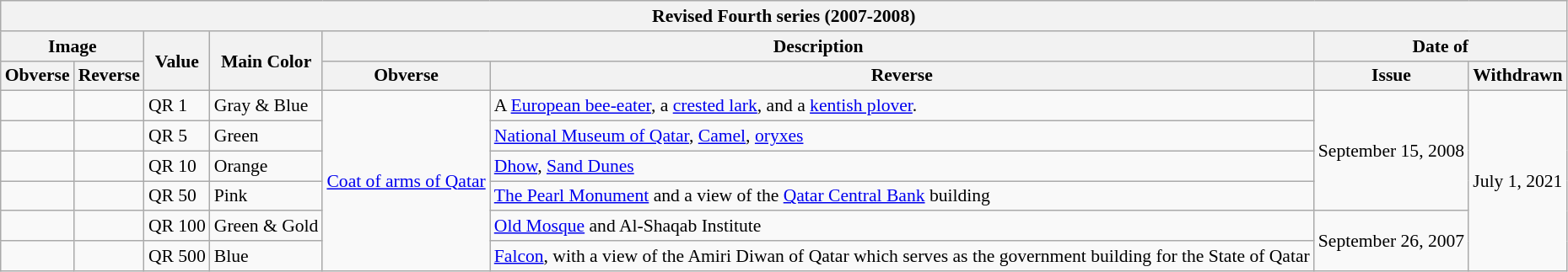<table class="wikitable" style="font-size: 90%">
<tr>
<th colspan=8>Revised Fourth series (2007-2008)</th>
</tr>
<tr>
<th colspan=2>Image</th>
<th rowspan=2>Value</th>
<th rowspan=2>Main Color</th>
<th colspan=2>Description</th>
<th colspan=2>Date of</th>
</tr>
<tr>
<th>Obverse</th>
<th>Reverse</th>
<th>Obverse</th>
<th>Reverse</th>
<th>Issue</th>
<th>Withdrawn</th>
</tr>
<tr>
<td></td>
<td></td>
<td>QR 1</td>
<td>Gray & Blue</td>
<td rowspan=6><a href='#'>Coat of arms of Qatar</a></td>
<td>A <a href='#'>European bee-eater</a>, a <a href='#'>crested lark</a>, and a <a href='#'>kentish plover</a>.</td>
<td rowspan=4>September 15, 2008</td>
<td rowspan=6>July 1, 2021</td>
</tr>
<tr>
<td></td>
<td></td>
<td>QR 5</td>
<td>Green</td>
<td><a href='#'>National Museum of Qatar</a>, <a href='#'>Camel</a>, <a href='#'>oryxes</a></td>
</tr>
<tr>
<td></td>
<td></td>
<td>QR 10</td>
<td>Orange</td>
<td><a href='#'>Dhow</a>, <a href='#'>Sand Dunes</a></td>
</tr>
<tr>
<td></td>
<td></td>
<td>QR 50</td>
<td>Pink</td>
<td><a href='#'>The Pearl Monument</a> and a view of the <a href='#'>Qatar Central Bank</a> building</td>
</tr>
<tr>
<td></td>
<td></td>
<td>QR 100</td>
<td>Green & Gold</td>
<td><a href='#'>Old Mosque</a> and Al-Shaqab Institute</td>
<td rowspan=2>September 26, 2007</td>
</tr>
<tr>
<td></td>
<td></td>
<td>QR 500</td>
<td>Blue</td>
<td><a href='#'>Falcon</a>, with a view of the Amiri Diwan of Qatar which serves as the government building for the State of Qatar</td>
</tr>
</table>
